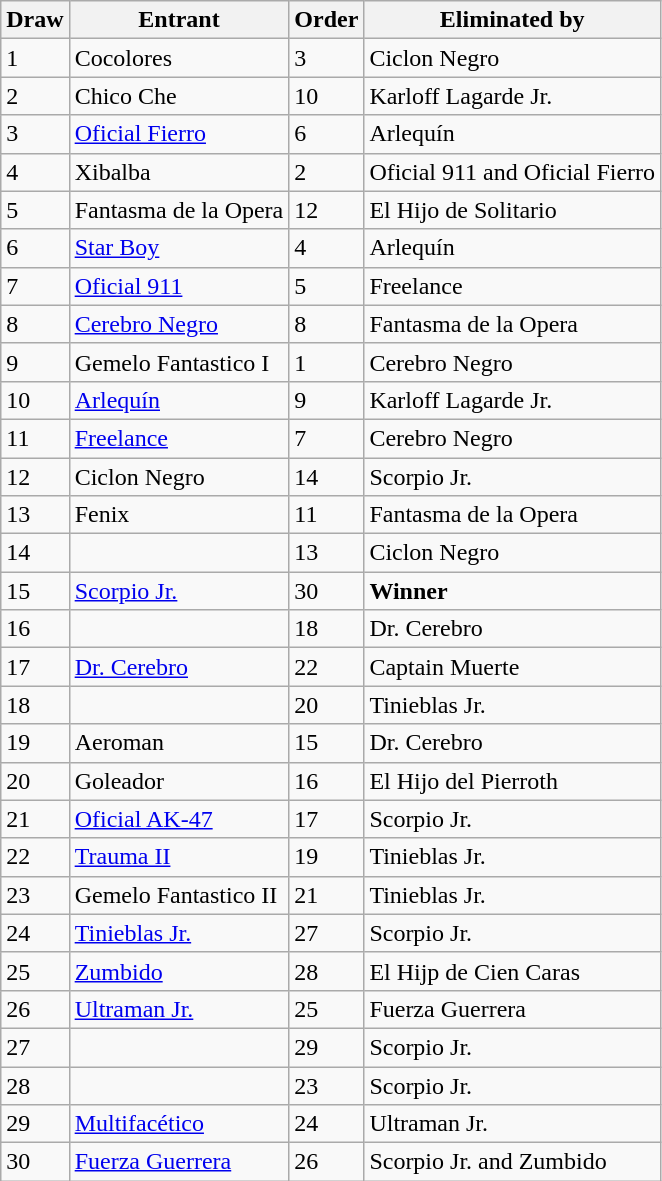<table class="wikitable sortable">
<tr>
<th data-sort-type="number" scope="col">Draw</th>
<th scope="col">Entrant</th>
<th data-sort-type="number" scope="col">Order</th>
<th scope="col">Eliminated by</th>
</tr>
<tr>
<td>1</td>
<td>Cocolores</td>
<td>3</td>
<td>Ciclon Negro</td>
</tr>
<tr>
<td>2</td>
<td>Chico Che</td>
<td>10</td>
<td>Karloff Lagarde Jr.</td>
</tr>
<tr>
<td>3</td>
<td><a href='#'>Oficial Fierro</a></td>
<td>6</td>
<td>Arlequín</td>
</tr>
<tr>
<td>4</td>
<td>Xibalba</td>
<td>2</td>
<td>Oficial 911 and Oficial Fierro</td>
</tr>
<tr>
<td>5</td>
<td>Fantasma de la Opera</td>
<td>12</td>
<td>El Hijo de Solitario</td>
</tr>
<tr>
<td>6</td>
<td><a href='#'>Star Boy</a></td>
<td>4</td>
<td>Arlequín</td>
</tr>
<tr>
<td>7</td>
<td><a href='#'>Oficial 911</a></td>
<td>5</td>
<td>Freelance</td>
</tr>
<tr>
<td>8</td>
<td><a href='#'>Cerebro Negro</a></td>
<td>8</td>
<td>Fantasma de la Opera</td>
</tr>
<tr>
<td>9</td>
<td>Gemelo Fantastico I</td>
<td>1</td>
<td>Cerebro Negro</td>
</tr>
<tr>
<td>10</td>
<td><a href='#'>Arlequín</a></td>
<td>9</td>
<td>Karloff Lagarde Jr.</td>
</tr>
<tr>
<td>11</td>
<td><a href='#'>Freelance</a></td>
<td>7</td>
<td>Cerebro Negro</td>
</tr>
<tr>
<td>12</td>
<td>Ciclon Negro</td>
<td>14</td>
<td>Scorpio Jr.</td>
</tr>
<tr>
<td>13</td>
<td>Fenix</td>
<td>11</td>
<td>Fantasma de la Opera</td>
</tr>
<tr>
<td>14</td>
<td></td>
<td>13</td>
<td>Ciclon Negro</td>
</tr>
<tr>
<td>15</td>
<td><a href='#'>Scorpio Jr.</a></td>
<td>30</td>
<td><strong>Winner</strong></td>
</tr>
<tr>
<td>16</td>
<td></td>
<td>18</td>
<td>Dr. Cerebro</td>
</tr>
<tr>
<td>17</td>
<td><a href='#'>Dr. Cerebro</a></td>
<td>22</td>
<td>Captain Muerte</td>
</tr>
<tr>
<td>18</td>
<td></td>
<td>20</td>
<td>Tinieblas Jr.</td>
</tr>
<tr>
<td>19</td>
<td>Aeroman</td>
<td>15</td>
<td>Dr. Cerebro</td>
</tr>
<tr>
<td>20</td>
<td>Goleador</td>
<td>16</td>
<td>El Hijo del Pierroth</td>
</tr>
<tr>
<td>21</td>
<td><a href='#'>Oficial AK-47</a></td>
<td>17</td>
<td>Scorpio Jr.</td>
</tr>
<tr>
<td>22</td>
<td><a href='#'>Trauma II</a></td>
<td>19</td>
<td>Tinieblas Jr.</td>
</tr>
<tr>
<td>23</td>
<td>Gemelo Fantastico II</td>
<td>21</td>
<td>Tinieblas Jr.</td>
</tr>
<tr>
<td>24</td>
<td><a href='#'>Tinieblas Jr.</a></td>
<td>27</td>
<td>Scorpio Jr.</td>
</tr>
<tr>
<td>25</td>
<td><a href='#'>Zumbido</a></td>
<td>28</td>
<td>El Hijp de Cien Caras</td>
</tr>
<tr>
<td>26</td>
<td><a href='#'>Ultraman Jr.</a></td>
<td>25</td>
<td>Fuerza Guerrera</td>
</tr>
<tr>
<td>27</td>
<td></td>
<td>29</td>
<td>Scorpio Jr.</td>
</tr>
<tr>
<td>28</td>
<td></td>
<td>23</td>
<td>Scorpio Jr.</td>
</tr>
<tr>
<td>29</td>
<td><a href='#'>Multifacético</a></td>
<td>24</td>
<td>Ultraman Jr.</td>
</tr>
<tr>
<td>30</td>
<td><a href='#'>Fuerza Guerrera</a></td>
<td>26</td>
<td>Scorpio Jr. and Zumbido</td>
</tr>
</table>
